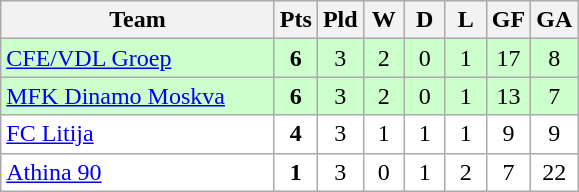<table class="wikitable" style="text-align: center;">
<tr>
<th width="175">Team</th>
<th width="20">Pts</th>
<th width="20">Pld</th>
<th width="20">W</th>
<th width="20">D</th>
<th width="20">L</th>
<th width="20">GF</th>
<th width="20">GA</th>
</tr>
<tr bgcolor=ccffcc>
<td align="left"> <a href='#'>CFE/VDL Groep</a></td>
<td><strong>6</strong></td>
<td>3</td>
<td>2</td>
<td>0</td>
<td>1</td>
<td>17</td>
<td>8</td>
</tr>
<tr bgcolor=ccffcc>
<td align="left"> <a href='#'>MFK Dinamo Moskva</a></td>
<td><strong>6</strong></td>
<td>3</td>
<td>2</td>
<td>0</td>
<td>1</td>
<td>13</td>
<td>7</td>
</tr>
<tr bgcolor=ffffff>
<td align="left"> <a href='#'>FC Litija</a></td>
<td><strong>4</strong></td>
<td>3</td>
<td>1</td>
<td>1</td>
<td>1</td>
<td>9</td>
<td>9</td>
</tr>
<tr bgcolor=ffffff>
<td align="left"> <a href='#'>Athina 90</a></td>
<td><strong>1</strong></td>
<td>3</td>
<td>0</td>
<td>1</td>
<td>2</td>
<td>7</td>
<td>22</td>
</tr>
</table>
